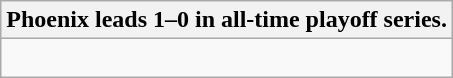<table class="wikitable collapsible collapsed">
<tr>
<th>Phoenix leads 1–0 in all-time playoff series.</th>
</tr>
<tr>
<td><br></td>
</tr>
</table>
